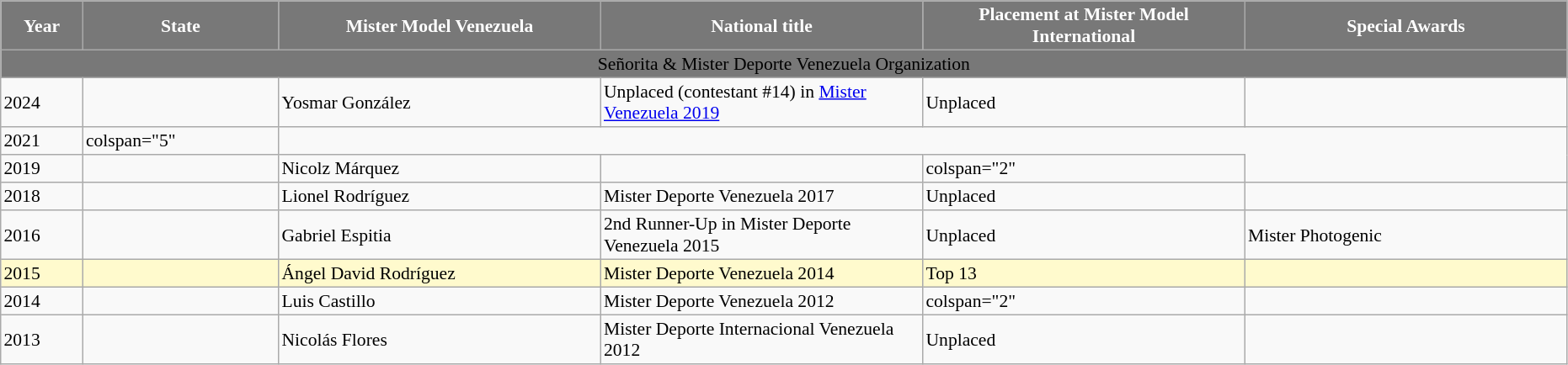<table class="sortable" border="5" cellpadding="2" cellspacing="0" align=" 0 1em 0 0" style="background: #f9f9f9; border: 1px #aaa solid; border-collapse: collapse; font-size: 90%">
<tr>
<th width="60" style="background-color:#787878;color:#FFFFFF;">Year</th>
<th width="150" style="background-color:#787878;color:#FFFFFF;">State</th>
<th width="250" style="background-color:#787878;color:#FFFFFF;">Mister Model Venezuela</th>
<th width="250" style="background-color:#787878;color:#FFFFFF;">National title</th>
<th width="250" style="background-color:#787878;color:#FFFFFF;">Placement at Mister Model International</th>
<th width="250" style="background-color:#787878;color:#FFFFFF;">Special Awards</th>
</tr>
<tr bgcolor="#787878" align="center">
<td colspan="6"><span>Señorita & Mister Deporte Venezuela Organization</span></td>
</tr>
<tr>
<td>2024</td>
<td></td>
<td>Yosmar González</td>
<td>Unplaced (contestant #14) in <a href='#'>Mister Venezuela 2019</a></td>
<td>Unplaced</td>
<td></td>
</tr>
<tr>
<td>2021</td>
<td>colspan="5" </td>
</tr>
<tr>
<td>2019</td>
<td></td>
<td>Nicolz Márquez</td>
<td></td>
<td>colspan="2" </td>
</tr>
<tr>
<td>2018</td>
<td></td>
<td>Lionel Rodríguez</td>
<td>Mister Deporte Venezuela 2017</td>
<td>Unplaced</td>
<td></td>
</tr>
<tr>
<td>2016</td>
<td></td>
<td>Gabriel Espitia</td>
<td>2nd Runner-Up in Mister Deporte Venezuela 2015</td>
<td>Unplaced</td>
<td>Mister Photogenic</td>
</tr>
<tr bgcolor="#FFFACD">
<td>2015</td>
<td></td>
<td>Ángel David Rodríguez</td>
<td>Mister Deporte Venezuela 2014</td>
<td>Top 13</td>
<td></td>
</tr>
<tr>
<td>2014</td>
<td></td>
<td>Luis Castillo</td>
<td>Mister Deporte Venezuela 2012</td>
<td>colspan="2" </td>
</tr>
<tr>
<td>2013</td>
<td></td>
<td>Nicolás Flores</td>
<td>Mister Deporte Internacional Venezuela 2012</td>
<td>Unplaced</td>
<td></td>
</tr>
</table>
